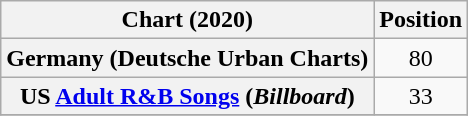<table class="wikitable sortable plainrowheaders" style="text-align:center">
<tr>
<th scope="col">Chart (2020)</th>
<th scope="col">Position</th>
</tr>
<tr>
<th scope="row">Germany (Deutsche Urban Charts)</th>
<td align="center">80</td>
</tr>
<tr>
<th scope="row">US <a href='#'>Adult R&B Songs</a> (<em>Billboard</em>)</th>
<td>33</td>
</tr>
<tr>
</tr>
</table>
